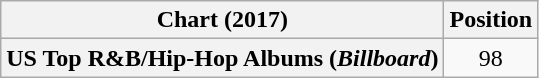<table class="wikitable plainrowheaders" style="text-align:center">
<tr>
<th scope="col">Chart (2017)</th>
<th scope="col">Position</th>
</tr>
<tr>
<th scope="row">US Top R&B/Hip-Hop Albums (<em>Billboard</em>)</th>
<td>98</td>
</tr>
</table>
